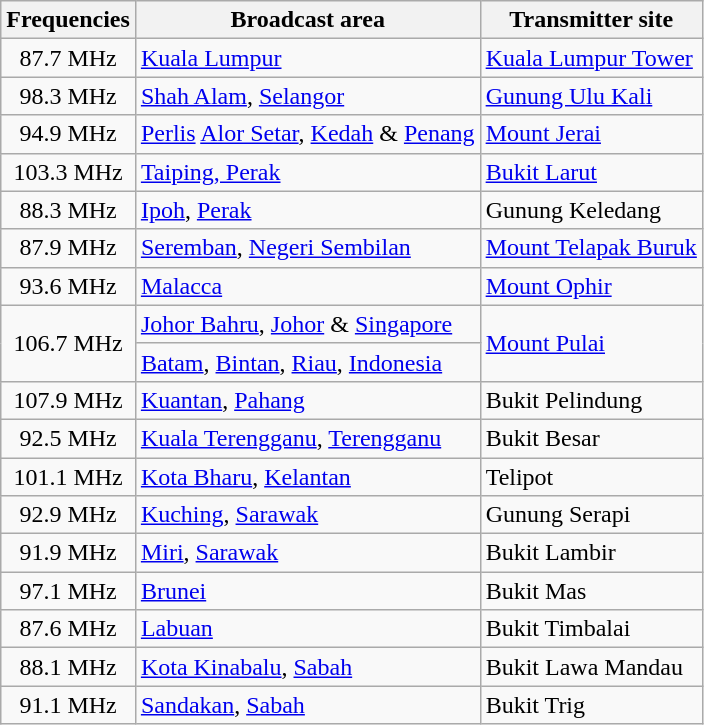<table class="wikitable">
<tr>
<th>Frequencies</th>
<th>Broadcast area</th>
<th>Transmitter site</th>
</tr>
<tr>
<td style="text-align:center;">87.7 MHz</td>
<td><a href='#'>Kuala Lumpur</a></td>
<td><a href='#'>Kuala Lumpur Tower</a></td>
</tr>
<tr>
<td style="text-align:center;">98.3 MHz</td>
<td><a href='#'>Shah Alam</a>, <a href='#'>Selangor</a></td>
<td><a href='#'>Gunung Ulu Kali</a></td>
</tr>
<tr>
<td style="text-align:center;">94.9 MHz</td>
<td><a href='#'>Perlis</a> <a href='#'>Alor Setar</a>, <a href='#'>Kedah</a> & <a href='#'>Penang</a></td>
<td><a href='#'>Mount Jerai</a></td>
</tr>
<tr>
<td style="text-align:center;">103.3 MHz</td>
<td><a href='#'>Taiping, Perak</a></td>
<td><a href='#'>Bukit Larut</a></td>
</tr>
<tr>
<td style="text-align:center;">88.3 MHz</td>
<td><a href='#'>Ipoh</a>, <a href='#'>Perak</a></td>
<td>Gunung Keledang</td>
</tr>
<tr>
<td style="text-align:center;">87.9 MHz</td>
<td><a href='#'>Seremban</a>, <a href='#'>Negeri Sembilan</a></td>
<td><a href='#'>Mount Telapak Buruk</a></td>
</tr>
<tr>
<td style="text-align:center;">93.6 MHz</td>
<td><a href='#'>Malacca</a></td>
<td><a href='#'>Mount Ophir</a></td>
</tr>
<tr>
<td rowspan=2 style="text-align:center;">106.7 MHz</td>
<td><a href='#'>Johor Bahru</a>, <a href='#'>Johor</a> & <a href='#'>Singapore</a></td>
<td rowspan=2><a href='#'>Mount Pulai</a></td>
</tr>
<tr>
<td><a href='#'>Batam</a>, <a href='#'>Bintan</a>, <a href='#'>Riau</a>, <a href='#'>Indonesia</a></td>
</tr>
<tr>
<td style="text-align:center;">107.9 MHz</td>
<td><a href='#'>Kuantan</a>, <a href='#'>Pahang</a></td>
<td>Bukit Pelindung</td>
</tr>
<tr>
<td style="text-align:center;">92.5 MHz</td>
<td><a href='#'>Kuala Terengganu</a>, <a href='#'>Terengganu</a></td>
<td>Bukit Besar</td>
</tr>
<tr>
<td style="text-align:center;">101.1 MHz</td>
<td><a href='#'>Kota Bharu</a>, <a href='#'>Kelantan</a></td>
<td>Telipot</td>
</tr>
<tr>
<td style="text-align:center;">92.9 MHz</td>
<td><a href='#'>Kuching</a>, <a href='#'>Sarawak</a></td>
<td>Gunung Serapi</td>
</tr>
<tr>
<td style="text-align:center;">91.9 MHz</td>
<td><a href='#'>Miri</a>, <a href='#'>Sarawak</a></td>
<td>Bukit Lambir</td>
</tr>
<tr>
<td style="text-align:center;">97.1 MHz</td>
<td><a href='#'>Brunei</a></td>
<td>Bukit Mas</td>
</tr>
<tr>
<td style="text-align:center;">87.6 MHz</td>
<td><a href='#'>Labuan</a></td>
<td>Bukit Timbalai</td>
</tr>
<tr>
<td style="text-align:center;">88.1 MHz</td>
<td><a href='#'>Kota Kinabalu</a>, <a href='#'>Sabah</a></td>
<td>Bukit Lawa Mandau</td>
</tr>
<tr>
<td style="text-align:center;">91.1 MHz</td>
<td><a href='#'>Sandakan</a>, <a href='#'>Sabah</a></td>
<td>Bukit Trig</td>
</tr>
</table>
